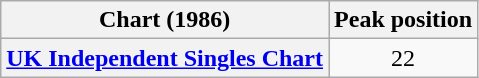<table class="wikitable plainrowheaders" style="text-align:center">
<tr>
<th scope="col">Chart (1986)</th>
<th scope="col">Peak position</th>
</tr>
<tr>
<th scope="row"><a href='#'>UK Independent Singles Chart</a></th>
<td>22</td>
</tr>
</table>
